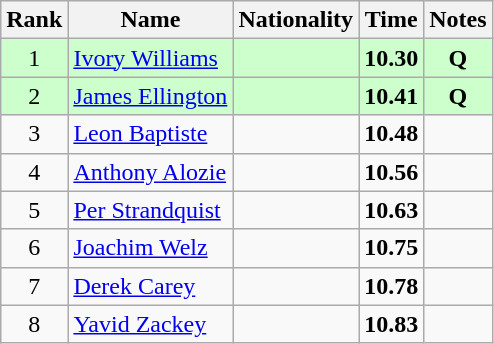<table class="wikitable sortable" style="text-align:center">
<tr>
<th>Rank</th>
<th>Name</th>
<th>Nationality</th>
<th>Time</th>
<th>Notes</th>
</tr>
<tr bgcolor=ccffcc>
<td>1</td>
<td align=left><a href='#'>Ivory Williams</a></td>
<td align=left></td>
<td><strong>10.30</strong></td>
<td><strong>Q</strong></td>
</tr>
<tr bgcolor=ccffcc>
<td>2</td>
<td align=left><a href='#'>James Ellington</a></td>
<td align=left></td>
<td><strong>10.41</strong></td>
<td><strong>Q</strong></td>
</tr>
<tr>
<td>3</td>
<td align=left><a href='#'>Leon Baptiste</a></td>
<td align=left></td>
<td><strong>10.48</strong></td>
<td></td>
</tr>
<tr>
<td>4</td>
<td align=left><a href='#'>Anthony Alozie</a></td>
<td align=left></td>
<td><strong>10.56</strong></td>
<td></td>
</tr>
<tr>
<td>5</td>
<td align=left><a href='#'>Per Strandquist</a></td>
<td align=left></td>
<td><strong>10.63</strong></td>
<td></td>
</tr>
<tr>
<td>6</td>
<td align=left><a href='#'>Joachim Welz</a></td>
<td align=left></td>
<td><strong>10.75</strong></td>
<td></td>
</tr>
<tr>
<td>7</td>
<td align=left><a href='#'>Derek Carey</a></td>
<td align=left></td>
<td><strong>10.78</strong></td>
<td></td>
</tr>
<tr>
<td>8</td>
<td align=left><a href='#'>Yavid Zackey</a></td>
<td align=left></td>
<td><strong>10.83</strong></td>
<td></td>
</tr>
</table>
